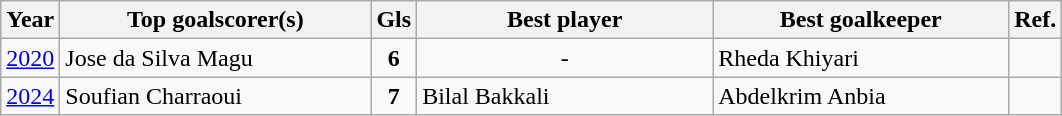<table class="wikitable">
<tr>
<th>Year</th>
<th width="200">Top goalscorer(s)</th>
<th>Gls</th>
<th width="190">Best player</th>
<th width="190">Best goalkeeper</th>
<th>Ref.</th>
</tr>
<tr>
<td> <a href='#'>2020</a></td>
<td> Jose da Silva Magu</td>
<td align=center><strong>6</strong></td>
<td align=center>-</td>
<td> Rheda Khiyari</td>
<td></td>
</tr>
<tr>
<td> <a href='#'>2024</a></td>
<td> Soufian Charraoui</td>
<td align=center><strong>7</strong></td>
<td> Bilal Bakkali</td>
<td> Abdelkrim Anbia</td>
<td></td>
</tr>
</table>
